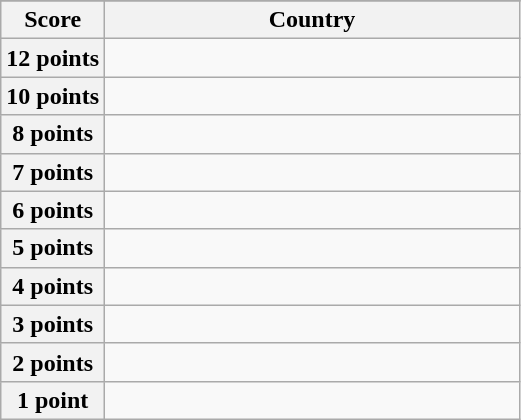<table class="wikitable">
<tr>
</tr>
<tr>
<th scope="col" width="20%">Score</th>
<th scope="col">Country</th>
</tr>
<tr>
<th scope="row">12 points</th>
<td></td>
</tr>
<tr>
<th scope="row">10 points</th>
<td></td>
</tr>
<tr>
<th scope="row">8 points</th>
<td></td>
</tr>
<tr>
<th scope="row">7 points</th>
<td></td>
</tr>
<tr>
<th scope="row">6 points</th>
<td></td>
</tr>
<tr>
<th scope="row">5 points</th>
<td></td>
</tr>
<tr>
<th scope="row">4 points</th>
<td></td>
</tr>
<tr>
<th scope="row">3 points</th>
<td></td>
</tr>
<tr>
<th scope="row">2 points</th>
<td></td>
</tr>
<tr>
<th scope="row">1 point</th>
<td></td>
</tr>
</table>
